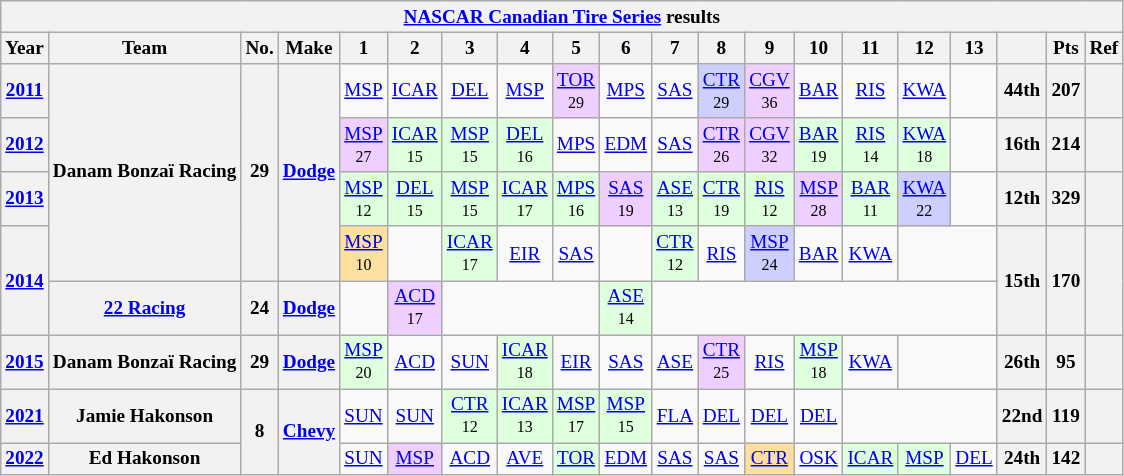<table class="wikitable" style="text-align:center; font-size:80%">
<tr>
<th colspan=45><a href='#'>NASCAR Canadian Tire Series</a> results</th>
</tr>
<tr>
<th>Year</th>
<th>Team</th>
<th>No.</th>
<th>Make</th>
<th>1</th>
<th>2</th>
<th>3</th>
<th>4</th>
<th>5</th>
<th>6</th>
<th>7</th>
<th>8</th>
<th>9</th>
<th>10</th>
<th>11</th>
<th>12</th>
<th>13</th>
<th></th>
<th>Pts</th>
<th>Ref</th>
</tr>
<tr>
<th><a href='#'>2011</a></th>
<th rowspan=4>Danam Bonzaï Racing</th>
<th rowspan=4>29</th>
<th rowspan=4><a href='#'>Dodge</a></th>
<td><a href='#'>MSP</a></td>
<td><a href='#'>ICAR</a></td>
<td><a href='#'>DEL</a></td>
<td><a href='#'>MSP</a></td>
<td style="background:#EFCFFF;"><a href='#'>TOR</a><br><small>29</small></td>
<td><a href='#'>MPS</a></td>
<td><a href='#'>SAS</a></td>
<td style="background:#CFCFFF;"><a href='#'>CTR</a><br><small>29</small></td>
<td style="background:#EFCFFF;"><a href='#'>CGV</a><br><small>36</small></td>
<td><a href='#'>BAR</a></td>
<td><a href='#'>RIS</a></td>
<td><a href='#'>KWA</a></td>
<td></td>
<th>44th</th>
<th>207</th>
<th></th>
</tr>
<tr>
<th><a href='#'>2012</a></th>
<td style="background:#EFCFFF;"><a href='#'>MSP</a><br><small>27</small></td>
<td style="background:#DFFFDF;"><a href='#'>ICAR</a><br><small>15</small></td>
<td style="background:#DFFFDF;"><a href='#'>MSP</a><br><small>15</small></td>
<td style="background:#DFFFDF;"><a href='#'>DEL</a><br><small>16</small></td>
<td><a href='#'>MPS</a></td>
<td><a href='#'>EDM</a></td>
<td><a href='#'>SAS</a></td>
<td style="background:#EFCFFF;"><a href='#'>CTR</a><br><small>26</small></td>
<td style="background:#EFCFFF;"><a href='#'>CGV</a><br><small>32</small></td>
<td style="background:#DFFFDF;"><a href='#'>BAR</a><br><small>19</small></td>
<td style="background:#DFFFDF;"><a href='#'>RIS</a><br><small>14</small></td>
<td style="background:#DFFFDF;"><a href='#'>KWA</a><br><small>18</small></td>
<td></td>
<th>16th</th>
<th>214</th>
<th></th>
</tr>
<tr>
<th><a href='#'>2013</a></th>
<td style="background:#DFFFDF;"><a href='#'>MSP</a><br><small>12</small></td>
<td style="background:#DFFFDF;"><a href='#'>DEL</a><br><small>15</small></td>
<td style="background:#DFFFDF;"><a href='#'>MSP</a><br><small>15</small></td>
<td style="background:#DFFFDF;"><a href='#'>ICAR</a><br><small>17</small></td>
<td style="background:#DFFFDF;"><a href='#'>MPS</a><br><small>16</small></td>
<td style="background:#EFCFFF;"><a href='#'>SAS</a><br><small>19</small></td>
<td style="background:#DFFFDF;"><a href='#'>ASE</a><br><small>13</small></td>
<td style="background:#DFFFDF;"><a href='#'>CTR</a><br><small>19</small></td>
<td style="background:#DFFFDF;"><a href='#'>RIS</a><br><small>12</small></td>
<td style="background:#EFCFFF;"><a href='#'>MSP</a><br><small>28</small></td>
<td style="background:#DFFFDF;"><a href='#'>BAR</a><br><small>11</small></td>
<td style="background:#CFCFFF;"><a href='#'>KWA</a><br><small>22</small></td>
<td></td>
<th>12th</th>
<th>329</th>
<th></th>
</tr>
<tr>
<th rowspan=2><a href='#'>2014</a></th>
<td style="background:#FFDF9F;"><a href='#'>MSP</a><br><small>10</small></td>
<td></td>
<td style="background:#DFFFDF;"><a href='#'>ICAR</a><br><small>17</small></td>
<td><a href='#'>EIR</a></td>
<td><a href='#'>SAS</a></td>
<td></td>
<td style="background:#DFFFDF;"><a href='#'>CTR</a><br><small>12</small></td>
<td><a href='#'>RIS</a></td>
<td style="background:#CFCFFF;"><a href='#'>MSP</a><br><small>24</small></td>
<td><a href='#'>BAR</a></td>
<td><a href='#'>KWA</a></td>
<td colspan=2></td>
<th rowspan=2>15th</th>
<th rowspan=2>170</th>
<th rowspan=2></th>
</tr>
<tr>
<th><a href='#'>22 Racing</a></th>
<th>24</th>
<th><a href='#'>Dodge</a></th>
<td></td>
<td style="background:#EFCFFF;"><a href='#'>ACD</a><br><small>17</small></td>
<td colspan=3></td>
<td style="background:#DFFFDF;"><a href='#'>ASE</a><br><small>14</small></td>
<td colspan=7></td>
</tr>
<tr>
<th><a href='#'>2015</a></th>
<th>Danam Bonzaï Racing</th>
<th>29</th>
<th><a href='#'>Dodge</a></th>
<td style="background:#DFFFDF;"><a href='#'>MSP</a><br><small>20</small></td>
<td><a href='#'>ACD</a></td>
<td><a href='#'>SUN</a></td>
<td style="background:#DFFFDF;"><a href='#'>ICAR</a><br><small>18</small></td>
<td><a href='#'>EIR</a></td>
<td><a href='#'>SAS</a></td>
<td><a href='#'>ASE</a></td>
<td style="background:#EFCFFF;"><a href='#'>CTR</a><br><small>25</small></td>
<td><a href='#'>RIS</a></td>
<td style="background:#DFFFDF;"><a href='#'>MSP</a><br><small>18</small></td>
<td><a href='#'>KWA</a></td>
<td colspan=2></td>
<th>26th</th>
<th>95</th>
<th></th>
</tr>
<tr>
<th><a href='#'>2021</a></th>
<th>Jamie Hakonson</th>
<th rowspan=2>8</th>
<th rowspan=2><a href='#'>Chevy</a></th>
<td><a href='#'>SUN</a></td>
<td><a href='#'>SUN</a></td>
<td style="background:#DFFFDF;"><a href='#'>CTR</a><br><small>12</small></td>
<td style="background:#DFFFDF;"><a href='#'>ICAR</a><br><small>13</small></td>
<td style="background:#DFFFDF;"><a href='#'>MSP</a><br><small>17</small></td>
<td style="background:#DFFFDF;"><a href='#'>MSP</a><br><small>15</small></td>
<td><a href='#'>FLA</a></td>
<td><a href='#'>DEL</a></td>
<td><a href='#'>DEL</a></td>
<td><a href='#'>DEL</a></td>
<td colspan=3></td>
<th>22nd</th>
<th>119</th>
<th></th>
</tr>
<tr>
<th><a href='#'>2022</a></th>
<th>Ed Hakonson</th>
<td><a href='#'>SUN</a></td>
<td style="background:#EFCFFF;"><a href='#'>MSP</a><br></td>
<td><a href='#'>ACD</a></td>
<td><a href='#'>AVE</a></td>
<td style="background:#DFFFDF;"><a href='#'>TOR</a><br></td>
<td><a href='#'>EDM</a></td>
<td><a href='#'>SAS</a></td>
<td><a href='#'>SAS</a></td>
<td style="background:#FFDF9F;"><a href='#'>CTR</a><br></td>
<td><a href='#'>OSK</a></td>
<td style="background:#DFFFDF;"><a href='#'>ICAR</a><br></td>
<td style="background:#DFFFDF;"><a href='#'>MSP</a><br></td>
<td><a href='#'>DEL</a></td>
<th>24th</th>
<th>142</th>
<th></th>
</tr>
</table>
